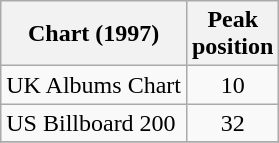<table class="wikitable">
<tr>
<th>Chart (1997)</th>
<th>Peak<br>position</th>
</tr>
<tr>
<td>UK Albums Chart</td>
<td align="center">10</td>
</tr>
<tr>
<td>US Billboard 200</td>
<td align="center">32</td>
</tr>
<tr>
</tr>
</table>
